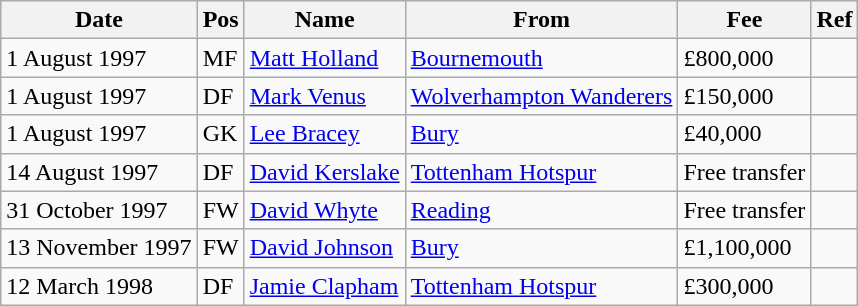<table class="wikitable">
<tr>
<th>Date</th>
<th>Pos</th>
<th>Name</th>
<th>From</th>
<th>Fee</th>
<th>Ref</th>
</tr>
<tr>
<td>1 August 1997</td>
<td>MF</td>
<td> <a href='#'>Matt Holland</a></td>
<td> <a href='#'>Bournemouth</a></td>
<td>£800,000</td>
<td></td>
</tr>
<tr>
<td>1 August 1997</td>
<td>DF</td>
<td> <a href='#'>Mark Venus</a></td>
<td> <a href='#'>Wolverhampton Wanderers</a></td>
<td>£150,000</td>
<td></td>
</tr>
<tr>
<td>1 August 1997</td>
<td>GK</td>
<td> <a href='#'>Lee Bracey</a></td>
<td> <a href='#'>Bury</a></td>
<td>£40,000</td>
<td></td>
</tr>
<tr>
<td>14 August 1997</td>
<td>DF</td>
<td> <a href='#'>David Kerslake</a></td>
<td> <a href='#'>Tottenham Hotspur</a></td>
<td>Free transfer</td>
<td></td>
</tr>
<tr>
<td>31 October 1997</td>
<td>FW</td>
<td> <a href='#'>David Whyte</a></td>
<td> <a href='#'>Reading</a></td>
<td>Free transfer</td>
<td></td>
</tr>
<tr>
<td>13 November 1997</td>
<td>FW</td>
<td> <a href='#'>David Johnson</a></td>
<td> <a href='#'>Bury</a></td>
<td>£1,100,000</td>
<td></td>
</tr>
<tr>
<td>12 March 1998</td>
<td>DF</td>
<td> <a href='#'>Jamie Clapham</a></td>
<td> <a href='#'>Tottenham Hotspur</a></td>
<td>£300,000</td>
<td></td>
</tr>
</table>
